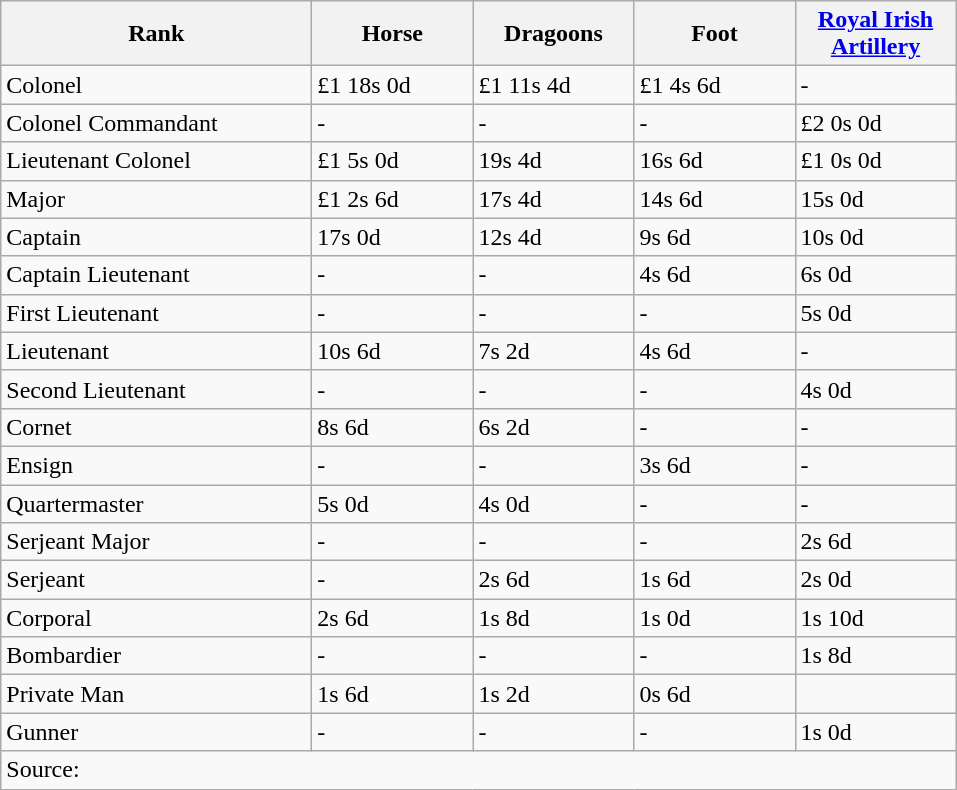<table class="wikitable">
<tr>
<th align="left" width="200">Rank</th>
<th align="left" width="100">Horse</th>
<th align="left" width="100">Dragoons</th>
<th align="left" width="100">Foot</th>
<th align="left" width="100"><a href='#'>Royal Irish Artillery</a></th>
</tr>
<tr>
<td>Colonel</td>
<td>£1 18s 0d</td>
<td>£1 11s 4d</td>
<td>£1 4s 6d</td>
<td>-</td>
</tr>
<tr>
<td>Colonel Commandant</td>
<td>-</td>
<td>-</td>
<td>-</td>
<td>£2 0s 0d</td>
</tr>
<tr>
<td>Lieutenant Colonel</td>
<td>£1 5s 0d</td>
<td>19s 4d</td>
<td>16s 6d</td>
<td>£1 0s 0d</td>
</tr>
<tr>
<td>Major</td>
<td>£1 2s 6d</td>
<td>17s 4d</td>
<td>14s 6d</td>
<td>15s 0d</td>
</tr>
<tr>
<td>Captain</td>
<td>17s 0d</td>
<td>12s 4d</td>
<td>9s 6d</td>
<td>10s 0d</td>
</tr>
<tr>
<td>Captain Lieutenant</td>
<td>-</td>
<td>-</td>
<td>4s 6d</td>
<td>6s 0d</td>
</tr>
<tr>
<td>First Lieutenant</td>
<td>-</td>
<td>-</td>
<td>-</td>
<td>5s 0d</td>
</tr>
<tr>
<td>Lieutenant</td>
<td>10s 6d</td>
<td>7s 2d</td>
<td>4s 6d</td>
<td>-</td>
</tr>
<tr>
<td>Second Lieutenant</td>
<td>-</td>
<td>-</td>
<td>-</td>
<td>4s 0d</td>
</tr>
<tr>
<td>Cornet</td>
<td>8s 6d</td>
<td>6s 2d</td>
<td>-</td>
<td>-</td>
</tr>
<tr>
<td>Ensign</td>
<td>-</td>
<td>-</td>
<td>3s 6d</td>
<td>-</td>
</tr>
<tr>
<td>Quartermaster</td>
<td>5s 0d</td>
<td>4s 0d</td>
<td>-</td>
<td>-</td>
</tr>
<tr>
<td>Serjeant Major</td>
<td>-</td>
<td>-</td>
<td>-</td>
<td>2s 6d</td>
</tr>
<tr>
<td>Serjeant</td>
<td>-</td>
<td>2s 6d</td>
<td>1s 6d</td>
<td>2s 0d</td>
</tr>
<tr>
<td>Corporal</td>
<td>2s 6d</td>
<td>1s 8d</td>
<td>1s 0d</td>
<td>1s 10d</td>
</tr>
<tr>
<td>Bombardier</td>
<td>-</td>
<td>-</td>
<td>-</td>
<td>1s 8d</td>
</tr>
<tr>
<td>Private Man</td>
<td>1s 6d</td>
<td>1s 2d</td>
<td>0s 6d</td>
<td></td>
</tr>
<tr>
<td>Gunner</td>
<td>-</td>
<td>-</td>
<td>-</td>
<td>1s 0d</td>
</tr>
<tr>
<td colspan=5>Source:</td>
</tr>
</table>
